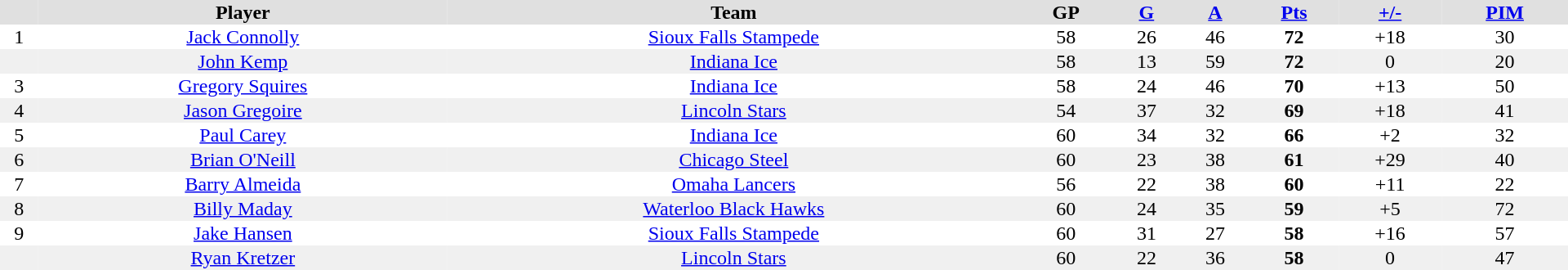<table border="0" cellpadding="1" cellspacing="0" style="text-align:center; width:80em">
<tr style="background:#e0e0e0">
<th></th>
<th>Player</th>
<th>Team</th>
<th>GP</th>
<th><a href='#'>G</a></th>
<th><a href='#'>A</a></th>
<th><a href='#'>Pts</a></th>
<th><a href='#'>+/-</a></th>
<th><a href='#'>PIM</a></th>
</tr>
<tr>
<td>1</td>
<td><a href='#'>Jack Connolly</a></td>
<td><a href='#'>Sioux Falls Stampede</a></td>
<td>58</td>
<td>26</td>
<td>46</td>
<td><strong>72</strong></td>
<td>+18</td>
<td>30</td>
</tr>
<tr style="background:#f0f0f0">
<td></td>
<td><a href='#'>John Kemp</a></td>
<td><a href='#'>Indiana Ice</a></td>
<td>58</td>
<td>13</td>
<td>59</td>
<td><strong>72</strong></td>
<td>0</td>
<td>20</td>
</tr>
<tr>
<td>3</td>
<td><a href='#'>Gregory Squires</a></td>
<td><a href='#'>Indiana Ice</a></td>
<td>58</td>
<td>24</td>
<td>46</td>
<td><strong>70</strong></td>
<td>+13</td>
<td>50</td>
</tr>
<tr style="background:#f0f0f0">
<td>4</td>
<td><a href='#'>Jason Gregoire</a></td>
<td><a href='#'>Lincoln Stars</a></td>
<td>54</td>
<td>37</td>
<td>32</td>
<td><strong>69</strong></td>
<td>+18</td>
<td>41</td>
</tr>
<tr>
<td>5</td>
<td><a href='#'>Paul Carey</a></td>
<td><a href='#'>Indiana Ice</a></td>
<td>60</td>
<td>34</td>
<td>32</td>
<td><strong>66</strong></td>
<td>+2</td>
<td>32</td>
</tr>
<tr style="background:#f0f0f0">
<td>6</td>
<td><a href='#'>Brian O'Neill</a></td>
<td><a href='#'>Chicago Steel</a></td>
<td>60</td>
<td>23</td>
<td>38</td>
<td><strong>61</strong></td>
<td>+29</td>
<td>40</td>
</tr>
<tr>
<td>7</td>
<td><a href='#'>Barry Almeida</a></td>
<td><a href='#'>Omaha Lancers</a></td>
<td>56</td>
<td>22</td>
<td>38</td>
<td><strong>60</strong></td>
<td>+11</td>
<td>22</td>
</tr>
<tr style="background:#f0f0f0">
<td>8</td>
<td><a href='#'>Billy Maday</a></td>
<td><a href='#'>Waterloo Black Hawks</a></td>
<td>60</td>
<td>24</td>
<td>35</td>
<td><strong>59</strong></td>
<td>+5</td>
<td>72</td>
</tr>
<tr>
<td>9</td>
<td><a href='#'>Jake Hansen</a></td>
<td><a href='#'>Sioux Falls Stampede</a></td>
<td>60</td>
<td>31</td>
<td>27</td>
<td><strong>58</strong></td>
<td>+16</td>
<td>57</td>
</tr>
<tr style="background:#f0f0f0">
<td></td>
<td><a href='#'>Ryan Kretzer</a></td>
<td><a href='#'>Lincoln Stars</a></td>
<td>60</td>
<td>22</td>
<td>36</td>
<td><strong>58</strong></td>
<td>0</td>
<td>47</td>
</tr>
</table>
